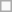<table class=wikitable>
<tr>
<td> </td>
</tr>
</table>
